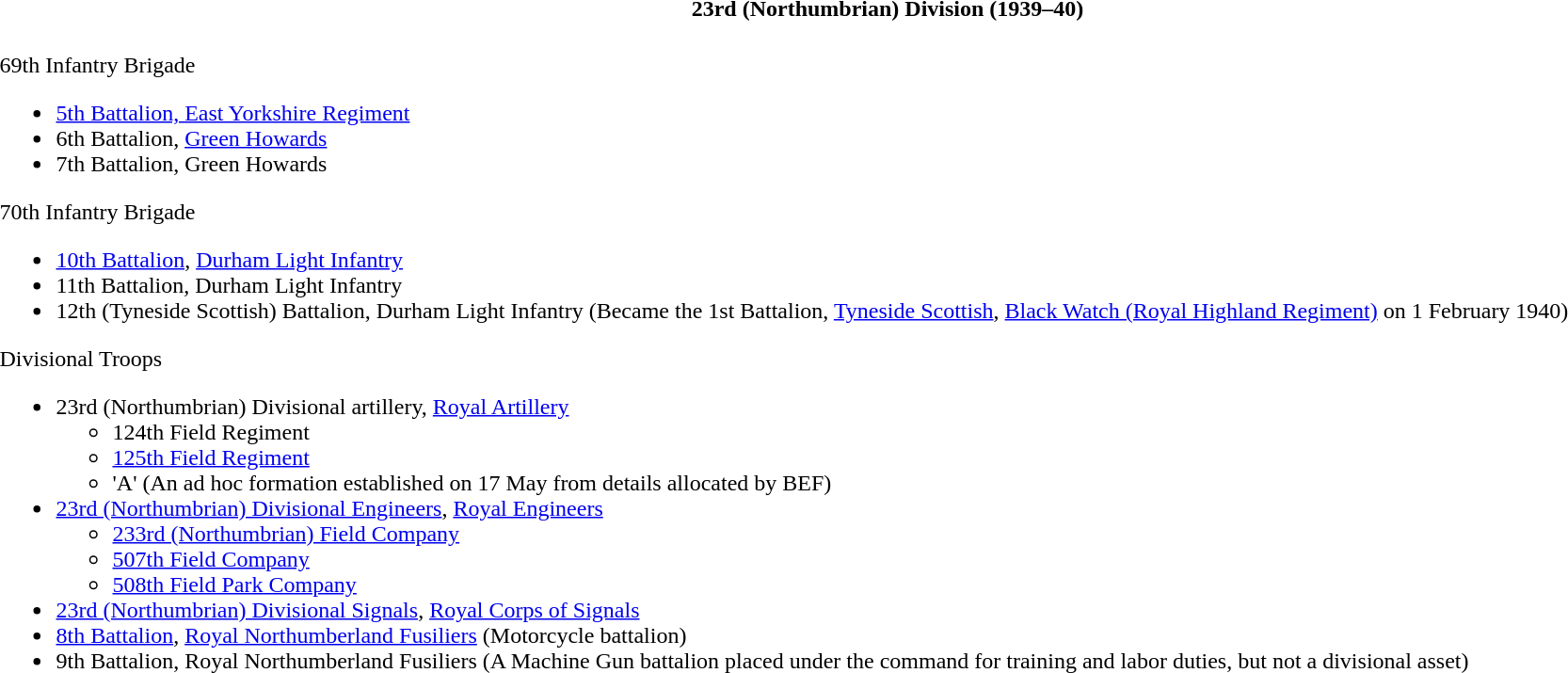<table class="toccolours collapsible collapsed" style="width:100%; background:transparent;">
<tr>
<th colspan=>23rd (Northumbrian) Division (1939–40)</th>
</tr>
<tr>
<td colspan="2"><br>69th Infantry Brigade<ul><li><a href='#'>5th Battalion, East Yorkshire Regiment</a></li><li>6th Battalion, <a href='#'>Green Howards</a></li><li>7th Battalion, Green Howards</li></ul>70th Infantry Brigade<ul><li><a href='#'>10th Battalion</a>, <a href='#'>Durham Light Infantry</a></li><li>11th Battalion, Durham Light Infantry</li><li>12th (Tyneside Scottish) Battalion, Durham Light Infantry (Became the 1st Battalion, <a href='#'>Tyneside Scottish</a>, <a href='#'>Black Watch (Royal Highland Regiment)</a> on 1 February 1940)</li></ul>Divisional Troops<ul><li>23rd (Northumbrian) Divisional artillery, <a href='#'>Royal Artillery</a><ul><li>124th Field Regiment</li><li><a href='#'>125th Field Regiment</a></li><li>'A' (An ad hoc formation established on 17 May from details allocated by BEF)</li></ul></li><li><a href='#'>23rd (Northumbrian) Divisional Engineers</a>, <a href='#'>Royal Engineers</a><ul><li><a href='#'>233rd (Northumbrian) Field Company</a></li><li><a href='#'>507th Field Company</a></li><li><a href='#'>508th Field Park Company</a></li></ul></li><li><a href='#'>23rd (Northumbrian) Divisional Signals</a>, <a href='#'>Royal Corps of Signals</a></li><li><a href='#'>8th Battalion</a>, <a href='#'>Royal Northumberland Fusiliers</a> (Motorcycle battalion)</li><li>9th Battalion, Royal Northumberland Fusiliers (A Machine Gun battalion placed under the command for training and labor duties, but not a divisional asset)</li></ul></td>
</tr>
</table>
